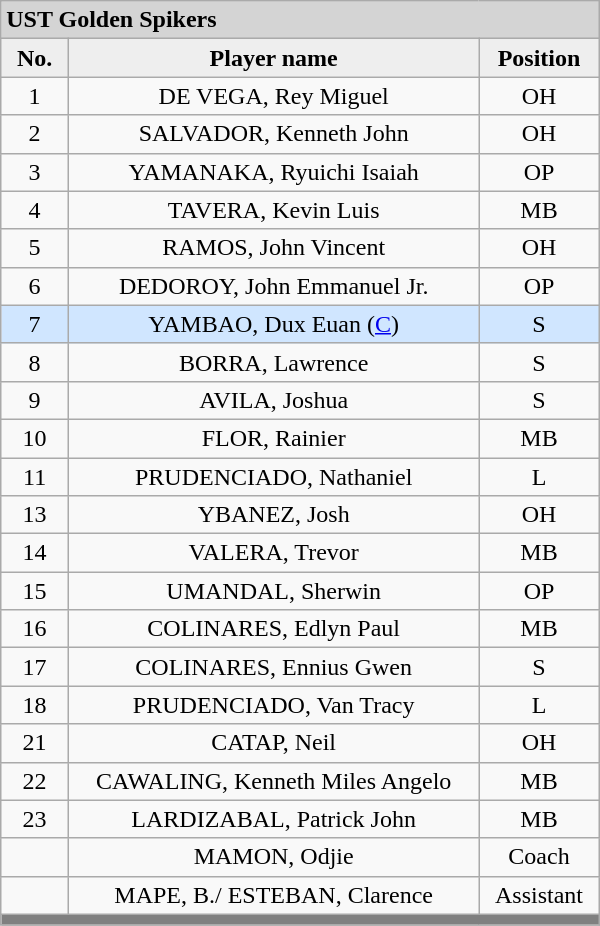<table class='wikitable mw-collapsible mw-collapsed' style='text-align: center; font-size: 100%; width: 400px; border: none;'>
<tr>
<th style="background:#D4D4D4; text-align:left;" colspan=3> UST Golden Spikers</th>
</tr>
<tr style="background:#EEEEEE; font-weight:bold;">
<td width=5%>No.</td>
<td width=40%>Player name</td>
<td width=5%>Position</td>
</tr>
<tr>
<td>1</td>
<td>DE VEGA, Rey Miguel</td>
<td>OH</td>
</tr>
<tr>
<td>2</td>
<td>SALVADOR, Kenneth John</td>
<td>OH</td>
</tr>
<tr>
<td>3</td>
<td>YAMANAKA, Ryuichi Isaiah</td>
<td>OP</td>
</tr>
<tr>
<td>4</td>
<td>TAVERA, Kevin Luis</td>
<td>MB</td>
</tr>
<tr>
<td>5</td>
<td>RAMOS, John Vincent</td>
<td>OH</td>
</tr>
<tr>
<td>6</td>
<td>DEDOROY, John Emmanuel Jr.</td>
<td>OP</td>
</tr>
<tr style="background: #D0E6FF">
<td>7</td>
<td>YAMBAO, Dux Euan (<a href='#'>C</a>)</td>
<td>S</td>
</tr>
<tr>
<td>8</td>
<td>BORRA, Lawrence</td>
<td>S</td>
</tr>
<tr>
<td>9</td>
<td>AVILA, Joshua</td>
<td>S</td>
</tr>
<tr>
<td>10</td>
<td>FLOR, Rainier</td>
<td>MB</td>
</tr>
<tr>
<td>11</td>
<td>PRUDENCIADO, Nathaniel</td>
<td>L</td>
</tr>
<tr>
<td>13</td>
<td>YBANEZ, Josh</td>
<td>OH</td>
</tr>
<tr>
<td>14</td>
<td>VALERA, Trevor</td>
<td>MB</td>
</tr>
<tr>
<td>15</td>
<td>UMANDAL, Sherwin</td>
<td>OP</td>
</tr>
<tr>
<td>16</td>
<td>COLINARES, Edlyn Paul</td>
<td>MB</td>
</tr>
<tr>
<td>17</td>
<td>COLINARES, Ennius Gwen</td>
<td>S</td>
</tr>
<tr>
<td>18</td>
<td>PRUDENCIADO, Van Tracy</td>
<td>L</td>
</tr>
<tr>
<td>21</td>
<td>CATAP, Neil</td>
<td>OH</td>
</tr>
<tr>
<td>22</td>
<td>CAWALING, Kenneth Miles Angelo</td>
<td>MB</td>
</tr>
<tr>
<td>23</td>
<td>LARDIZABAL, Patrick John</td>
<td>MB</td>
</tr>
<tr>
<td></td>
<td>MAMON, Odjie</td>
<td>Coach</td>
</tr>
<tr>
<td></td>
<td>MAPE, B./ ESTEBAN, Clarence</td>
<td>Assistant</td>
</tr>
<tr>
<th style='background: grey;' colspan=3></th>
</tr>
</table>
